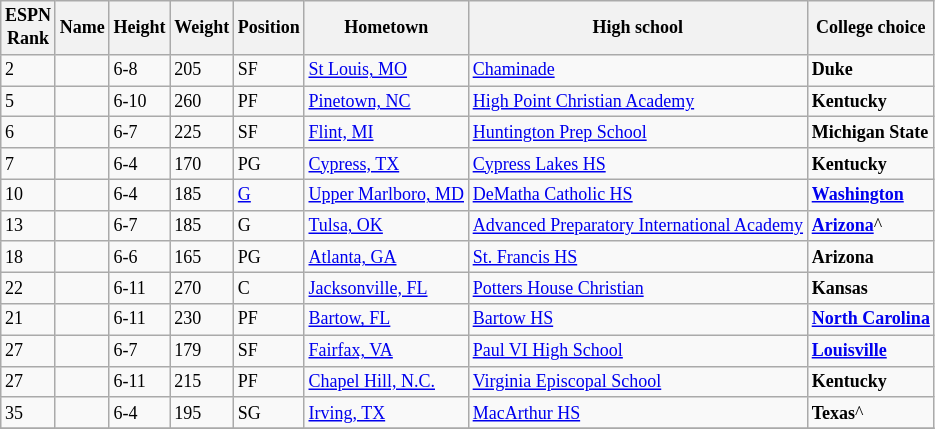<table class="wikitable sortable" style="font-size: 75%" style="width: 75%">
<tr>
<th>ESPN<br>Rank</th>
<th>Name</th>
<th>Height</th>
<th>Weight</th>
<th>Position</th>
<th>Hometown</th>
<th>High school</th>
<th>College choice</th>
</tr>
<tr>
<td>2</td>
<td></td>
<td>6-8</td>
<td>205</td>
<td>SF</td>
<td><a href='#'>St Louis, MO</a></td>
<td><a href='#'>Chaminade</a></td>
<td><strong>Duke</strong></td>
</tr>
<tr>
<td>5</td>
<td></td>
<td>6-10</td>
<td>260</td>
<td>PF</td>
<td><a href='#'>Pinetown, NC</a></td>
<td><a href='#'>High Point Christian Academy</a></td>
<td><strong>Kentucky</strong></td>
</tr>
<tr>
<td>6</td>
<td></td>
<td>6-7</td>
<td>225</td>
<td>SF</td>
<td><a href='#'>Flint, MI</a></td>
<td><a href='#'>Huntington Prep School</a></td>
<td><strong>Michigan State</strong></td>
</tr>
<tr>
<td>7</td>
<td></td>
<td>6-4</td>
<td>170</td>
<td>PG</td>
<td><a href='#'>Cypress, TX</a></td>
<td><a href='#'>Cypress Lakes HS</a></td>
<td><strong>Kentucky</strong></td>
</tr>
<tr>
<td>10</td>
<td></td>
<td>6-4</td>
<td>185</td>
<td><a href='#'>G</a></td>
<td><a href='#'>Upper Marlboro, MD</a></td>
<td><a href='#'>DeMatha Catholic HS</a></td>
<td><strong><a href='#'>Washington</a></strong></td>
</tr>
<tr>
<td>13</td>
<td></td>
<td>6-7</td>
<td>185</td>
<td>G</td>
<td><a href='#'>Tulsa, OK</a></td>
<td><a href='#'>Advanced Preparatory International Academy</a></td>
<td><strong><a href='#'>Arizona</a></strong>^</td>
</tr>
<tr>
<td>18</td>
<td></td>
<td>6-6</td>
<td>165</td>
<td>PG</td>
<td><a href='#'>Atlanta, GA</a></td>
<td><a href='#'>St. Francis HS</a></td>
<td><strong>Arizona</strong></td>
</tr>
<tr>
<td>22</td>
<td></td>
<td>6-11</td>
<td>270</td>
<td>C</td>
<td><a href='#'>Jacksonville, FL</a></td>
<td><a href='#'>Potters House Christian</a></td>
<td><strong>Kansas</strong></td>
</tr>
<tr>
<td>21</td>
<td></td>
<td>6-11</td>
<td>230</td>
<td>PF</td>
<td><a href='#'>Bartow, FL</a></td>
<td><a href='#'>Bartow HS</a></td>
<td><strong><a href='#'>North Carolina</a></strong></td>
</tr>
<tr>
<td>27</td>
<td></td>
<td>6-7</td>
<td>179</td>
<td>SF</td>
<td><a href='#'>Fairfax, VA</a></td>
<td><a href='#'>Paul VI High School</a></td>
<td><strong><a href='#'>Louisville</a></strong></td>
</tr>
<tr>
<td>27</td>
<td></td>
<td>6-11</td>
<td>215</td>
<td>PF</td>
<td><a href='#'>Chapel Hill, N.C.</a></td>
<td><a href='#'>Virginia Episcopal School</a></td>
<td><strong>Kentucky</strong></td>
</tr>
<tr>
<td>35</td>
<td></td>
<td>6-4</td>
<td>195</td>
<td>SG</td>
<td><a href='#'>Irving, TX</a></td>
<td><a href='#'>MacArthur HS</a></td>
<td><strong>Texas</strong>^</td>
</tr>
<tr>
</tr>
</table>
